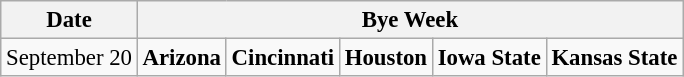<table class="wikitable" style="font-size:95%;">
<tr>
<th>Date</th>
<th colspan="5">Bye Week</th>
</tr>
<tr>
<td>September 20</td>
<td><strong>Arizona</strong></td>
<td><strong>Cincinnati</strong></td>
<td><strong>Houston</strong></td>
<td><strong>Iowa State</strong></td>
<td><strong>Kansas State</strong></td>
</tr>
</table>
